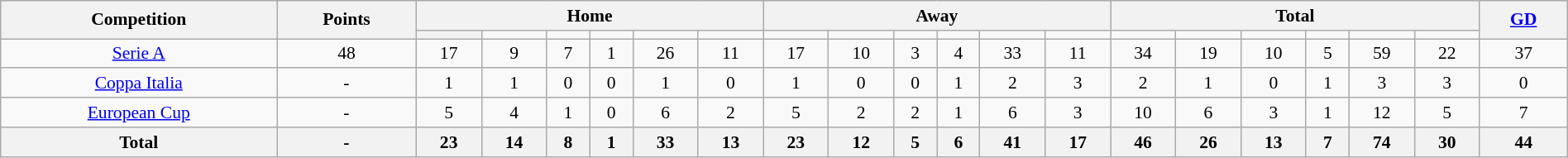<table class="wikitable" style="font-size:90%;width:100%;margin:auto;clear:both;text-align:center;">
<tr>
<th rowspan="2">Competition</th>
<th rowspan="2">Points</th>
<th colspan="6">Home</th>
<th colspan="6">Away</th>
<th colspan="6">Total</th>
<th rowspan="2"><a href='#'>GD</a></th>
</tr>
<tr>
<th></th>
<td></td>
<td></td>
<td></td>
<td></td>
<td></td>
<td></td>
<td></td>
<td></td>
<td></td>
<td></td>
<td></td>
<td></td>
<td></td>
<td></td>
<td></td>
<td></td>
<td></td>
</tr>
<tr>
<td><a href='#'>Serie A</a></td>
<td>48</td>
<td>17</td>
<td>9</td>
<td>7</td>
<td>1</td>
<td>26</td>
<td>11</td>
<td>17</td>
<td>10</td>
<td>3</td>
<td>4</td>
<td>33</td>
<td>11</td>
<td>34</td>
<td>19</td>
<td>10</td>
<td>5</td>
<td>59</td>
<td>22</td>
<td>37</td>
</tr>
<tr>
<td><a href='#'>Coppa Italia</a></td>
<td>-</td>
<td>1</td>
<td>1</td>
<td>0</td>
<td>0</td>
<td>1</td>
<td>0</td>
<td>1</td>
<td>0</td>
<td>0</td>
<td>1</td>
<td>2</td>
<td>3</td>
<td>2</td>
<td>1</td>
<td>0</td>
<td>1</td>
<td>3</td>
<td>3</td>
<td>0</td>
</tr>
<tr>
<td><a href='#'>European Cup</a></td>
<td>-</td>
<td>5</td>
<td>4</td>
<td>1</td>
<td>0</td>
<td>6</td>
<td>2</td>
<td>5</td>
<td>2</td>
<td>2</td>
<td>1</td>
<td>6</td>
<td>3</td>
<td>10</td>
<td>6</td>
<td>3</td>
<td>1</td>
<td>12</td>
<td>5</td>
<td>7</td>
</tr>
<tr>
<th>Total</th>
<th>-</th>
<th>23</th>
<th>14</th>
<th>8</th>
<th>1</th>
<th>33</th>
<th>13</th>
<th>23</th>
<th>12</th>
<th>5</th>
<th>6</th>
<th>41</th>
<th>17</th>
<th>46</th>
<th>26</th>
<th>13</th>
<th>7</th>
<th>74</th>
<th>30</th>
<th>44</th>
</tr>
</table>
